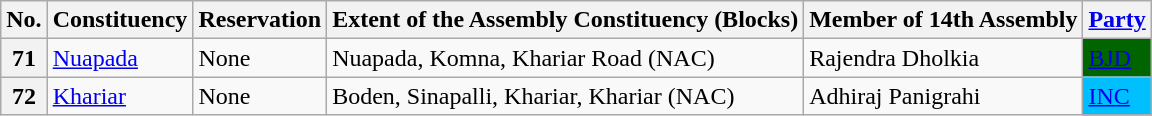<table class="wikitable sortable">
<tr>
<th>No.</th>
<th>Constituency</th>
<th>Reservation</th>
<th>Extent of the Assembly Constituency (Blocks)</th>
<th>Member of 14th Assembly</th>
<th><a href='#'>Party</a></th>
</tr>
<tr>
<th>71</th>
<td><a href='#'>Nuapada</a></td>
<td>None</td>
<td>Nuapada, Komna, Khariar Road (NAC)</td>
<td>Rajendra Dholkia</td>
<td bgcolor="#006400"><a href='#'><span>BJD</span></a></td>
</tr>
<tr>
<th>72</th>
<td><a href='#'>Khariar</a></td>
<td>None</td>
<td>Boden, Sinapalli, Khariar, Khariar (NAC)</td>
<td>Adhiraj Panigrahi</td>
<td bgcolor="#00BFFF"><a href='#'>INC</a></td>
</tr>
</table>
